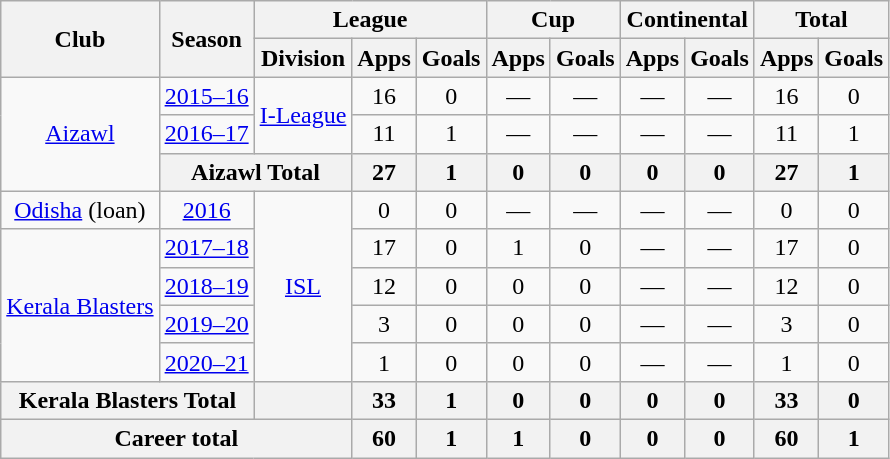<table class="wikitable" style="text-align: center;">
<tr>
<th rowspan="2">Club</th>
<th rowspan="2">Season</th>
<th colspan="3">League</th>
<th colspan="2">Cup</th>
<th colspan="2">Continental</th>
<th colspan="2">Total</th>
</tr>
<tr>
<th>Division</th>
<th>Apps</th>
<th>Goals</th>
<th>Apps</th>
<th>Goals</th>
<th>Apps</th>
<th>Goals</th>
<th>Apps</th>
<th>Goals</th>
</tr>
<tr>
<td rowspan="3"><a href='#'>Aizawl</a></td>
<td><a href='#'>2015–16</a></td>
<td rowspan="2"><a href='#'>I-League</a></td>
<td>16</td>
<td>0</td>
<td>—</td>
<td>—</td>
<td>—</td>
<td>—</td>
<td>16</td>
<td>0</td>
</tr>
<tr>
<td><a href='#'>2016–17</a></td>
<td>11</td>
<td>1</td>
<td>—</td>
<td>—</td>
<td>—</td>
<td>—</td>
<td>11</td>
<td>1</td>
</tr>
<tr>
<th colspan="2">Aizawl Total</th>
<th>27</th>
<th>1</th>
<th>0</th>
<th>0</th>
<th>0</th>
<th>0</th>
<th>27</th>
<th>1</th>
</tr>
<tr>
<td rowspan="1"><a href='#'>Odisha</a> (loan)</td>
<td><a href='#'>2016</a></td>
<td rowspan="5"><a href='#'>ISL</a></td>
<td>0</td>
<td>0</td>
<td>—</td>
<td>—</td>
<td>—</td>
<td>—</td>
<td>0</td>
<td>0</td>
</tr>
<tr>
<td rowspan="4"><a href='#'>Kerala Blasters</a></td>
<td><a href='#'>2017–18</a></td>
<td>17</td>
<td>0</td>
<td>1</td>
<td>0</td>
<td>—</td>
<td>—</td>
<td>17</td>
<td>0</td>
</tr>
<tr>
<td><a href='#'>2018–19</a></td>
<td>12</td>
<td>0</td>
<td>0</td>
<td>0</td>
<td>—</td>
<td>—</td>
<td>12</td>
<td>0</td>
</tr>
<tr>
<td><a href='#'>2019–20</a></td>
<td>3</td>
<td>0</td>
<td>0</td>
<td>0</td>
<td>—</td>
<td>—</td>
<td>3</td>
<td>0</td>
</tr>
<tr>
<td><a href='#'>2020–21</a></td>
<td>1</td>
<td>0</td>
<td>0</td>
<td>0</td>
<td>—</td>
<td>—</td>
<td>1</td>
<td>0</td>
</tr>
<tr>
<th colspan="2">Kerala Blasters Total</th>
<th></th>
<th>33</th>
<th>1</th>
<th>0</th>
<th>0</th>
<th>0</th>
<th>0</th>
<th>33</th>
<th>0</th>
</tr>
<tr>
<th colspan="3">Career total</th>
<th>60</th>
<th>1</th>
<th>1</th>
<th>0</th>
<th>0</th>
<th>0</th>
<th>60</th>
<th>1</th>
</tr>
</table>
